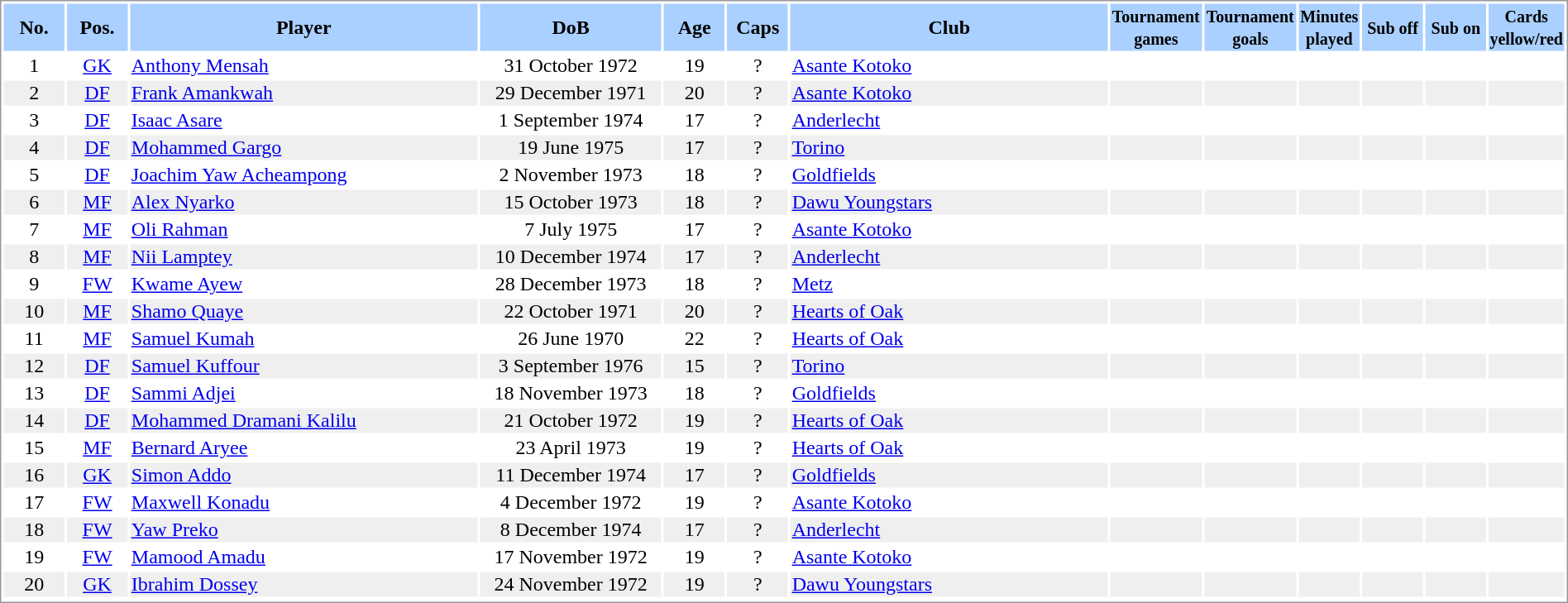<table border="0" width="100%" style="border: 1px solid #999; background-color:#FFFFFF; text-align:center">
<tr align="center" bgcolor="#AAD0FF">
<th width=4%>No.</th>
<th width=4%>Pos.</th>
<th width=23%>Player</th>
<th width=12%>DoB</th>
<th width=4%>Age</th>
<th width=4%>Caps</th>
<th width=21%>Club</th>
<th width=6%><small>Tournament<br>games</small></th>
<th width=6%><small>Tournament<br>goals</small></th>
<th width=4%><small>Minutes<br>played</small></th>
<th width=4%><small>Sub off</small></th>
<th width=4%><small>Sub on</small></th>
<th width=4%><small>Cards<br>yellow/red</small></th>
</tr>
<tr>
<td>1</td>
<td><a href='#'>GK</a></td>
<td align="left"><a href='#'>Anthony Mensah</a></td>
<td>31 October 1972</td>
<td>19</td>
<td>?</td>
<td align="left"> <a href='#'>Asante Kotoko</a></td>
<td></td>
<td></td>
<td></td>
<td></td>
<td></td>
<td></td>
</tr>
<tr bgcolor="#EFEFEF">
<td>2</td>
<td><a href='#'>DF</a></td>
<td align="left"><a href='#'>Frank Amankwah</a></td>
<td>29 December 1971</td>
<td>20</td>
<td>?</td>
<td align="left"> <a href='#'>Asante Kotoko</a></td>
<td></td>
<td></td>
<td></td>
<td></td>
<td></td>
<td></td>
</tr>
<tr>
<td>3</td>
<td><a href='#'>DF</a></td>
<td align="left"><a href='#'>Isaac Asare</a></td>
<td>1 September 1974</td>
<td>17</td>
<td>?</td>
<td align="left"> <a href='#'>Anderlecht</a></td>
<td></td>
<td></td>
<td></td>
<td></td>
<td></td>
<td></td>
</tr>
<tr bgcolor="#EFEFEF">
<td>4</td>
<td><a href='#'>DF</a></td>
<td align="left"><a href='#'>Mohammed Gargo</a></td>
<td>19 June 1975</td>
<td>17</td>
<td>?</td>
<td align="left"> <a href='#'>Torino</a></td>
<td></td>
<td></td>
<td></td>
<td></td>
<td></td>
<td></td>
</tr>
<tr>
<td>5</td>
<td><a href='#'>DF</a></td>
<td align="left"><a href='#'>Joachim Yaw Acheampong</a></td>
<td>2 November 1973</td>
<td>18</td>
<td>?</td>
<td align="left"> <a href='#'>Goldfields</a></td>
<td></td>
<td></td>
<td></td>
<td></td>
<td></td>
<td></td>
</tr>
<tr bgcolor="#EFEFEF">
<td>6</td>
<td><a href='#'>MF</a></td>
<td align="left"><a href='#'>Alex Nyarko</a></td>
<td>15 October 1973</td>
<td>18</td>
<td>?</td>
<td align="left"> <a href='#'>Dawu Youngstars</a></td>
<td></td>
<td></td>
<td></td>
<td></td>
<td></td>
<td></td>
</tr>
<tr>
<td>7</td>
<td><a href='#'>MF</a></td>
<td align="left"><a href='#'>Oli Rahman</a></td>
<td>7 July 1975</td>
<td>17</td>
<td>?</td>
<td align="left"> <a href='#'>Asante Kotoko</a></td>
<td></td>
<td></td>
<td></td>
<td></td>
<td></td>
<td></td>
</tr>
<tr bgcolor="#EFEFEF">
<td>8</td>
<td><a href='#'>MF</a></td>
<td align="left"><a href='#'>Nii Lamptey</a></td>
<td>10 December 1974</td>
<td>17</td>
<td>?</td>
<td align="left"> <a href='#'>Anderlecht</a></td>
<td></td>
<td></td>
<td></td>
<td></td>
<td></td>
<td></td>
</tr>
<tr>
<td>9</td>
<td><a href='#'>FW</a></td>
<td align="left"><a href='#'>Kwame Ayew</a></td>
<td>28 December 1973</td>
<td>18</td>
<td>?</td>
<td align="left"> <a href='#'>Metz</a></td>
<td></td>
<td></td>
<td></td>
<td></td>
<td></td>
<td></td>
</tr>
<tr bgcolor="#EFEFEF">
<td>10</td>
<td><a href='#'>MF</a></td>
<td align="left"><a href='#'>Shamo Quaye</a></td>
<td>22 October 1971</td>
<td>20</td>
<td>?</td>
<td align="left"> <a href='#'>Hearts of Oak</a></td>
<td></td>
<td></td>
<td></td>
<td></td>
<td></td>
<td></td>
</tr>
<tr>
<td>11</td>
<td><a href='#'>MF</a></td>
<td align="left"><a href='#'>Samuel Kumah</a></td>
<td>26 June 1970</td>
<td>22</td>
<td>?</td>
<td align="left"> <a href='#'>Hearts of Oak</a></td>
<td></td>
<td></td>
<td></td>
<td></td>
<td></td>
<td></td>
</tr>
<tr bgcolor="#EFEFEF">
<td>12</td>
<td><a href='#'>DF</a></td>
<td align="left"><a href='#'>Samuel Kuffour</a></td>
<td>3 September 1976</td>
<td>15</td>
<td>?</td>
<td align="left"> <a href='#'>Torino</a></td>
<td></td>
<td></td>
<td></td>
<td></td>
<td></td>
<td></td>
</tr>
<tr>
<td>13</td>
<td><a href='#'>DF</a></td>
<td align="left"><a href='#'>Sammi Adjei</a></td>
<td>18 November 1973</td>
<td>18</td>
<td>?</td>
<td align="left"> <a href='#'>Goldfields</a></td>
<td></td>
<td></td>
<td></td>
<td></td>
<td></td>
<td></td>
</tr>
<tr bgcolor="#EFEFEF">
<td>14</td>
<td><a href='#'>DF</a></td>
<td align="left"><a href='#'>Mohammed Dramani Kalilu</a></td>
<td>21 October 1972</td>
<td>19</td>
<td>?</td>
<td align="left"> <a href='#'>Hearts of Oak</a></td>
<td></td>
<td></td>
<td></td>
<td></td>
<td></td>
<td></td>
</tr>
<tr>
<td>15</td>
<td><a href='#'>MF</a></td>
<td align="left"><a href='#'>Bernard Aryee</a></td>
<td>23 April 1973</td>
<td>19</td>
<td>?</td>
<td align="left"> <a href='#'>Hearts of Oak</a></td>
<td></td>
<td></td>
<td></td>
<td></td>
<td></td>
<td></td>
</tr>
<tr bgcolor="#EFEFEF">
<td>16</td>
<td><a href='#'>GK</a></td>
<td align="left"><a href='#'>Simon Addo</a></td>
<td>11 December 1974</td>
<td>17</td>
<td>?</td>
<td align="left"> <a href='#'>Goldfields</a></td>
<td></td>
<td></td>
<td></td>
<td></td>
<td></td>
<td></td>
</tr>
<tr>
<td>17</td>
<td><a href='#'>FW</a></td>
<td align="left"><a href='#'>Maxwell Konadu</a></td>
<td>4 December 1972</td>
<td>19</td>
<td>?</td>
<td align="left"> <a href='#'>Asante Kotoko</a></td>
<td></td>
<td></td>
<td></td>
<td></td>
<td></td>
<td></td>
</tr>
<tr bgcolor="#EFEFEF">
<td>18</td>
<td><a href='#'>FW</a></td>
<td align="left"><a href='#'>Yaw Preko</a></td>
<td>8 December 1974</td>
<td>17</td>
<td>?</td>
<td align="left"> <a href='#'>Anderlecht</a></td>
<td></td>
<td></td>
<td></td>
<td></td>
<td></td>
<td></td>
</tr>
<tr>
<td>19</td>
<td><a href='#'>FW</a></td>
<td align="left"><a href='#'>Mamood Amadu</a></td>
<td>17 November 1972</td>
<td>19</td>
<td>?</td>
<td align="left"> <a href='#'>Asante Kotoko</a></td>
<td></td>
<td></td>
<td></td>
<td></td>
<td></td>
<td></td>
</tr>
<tr bgcolor="#EFEFEF">
<td>20</td>
<td><a href='#'>GK</a></td>
<td align="left"><a href='#'>Ibrahim Dossey</a></td>
<td>24 November 1972</td>
<td>19</td>
<td>?</td>
<td align="left"> <a href='#'>Dawu Youngstars</a></td>
<td></td>
<td></td>
<td></td>
<td></td>
<td></td>
<td></td>
</tr>
<tr>
</tr>
</table>
